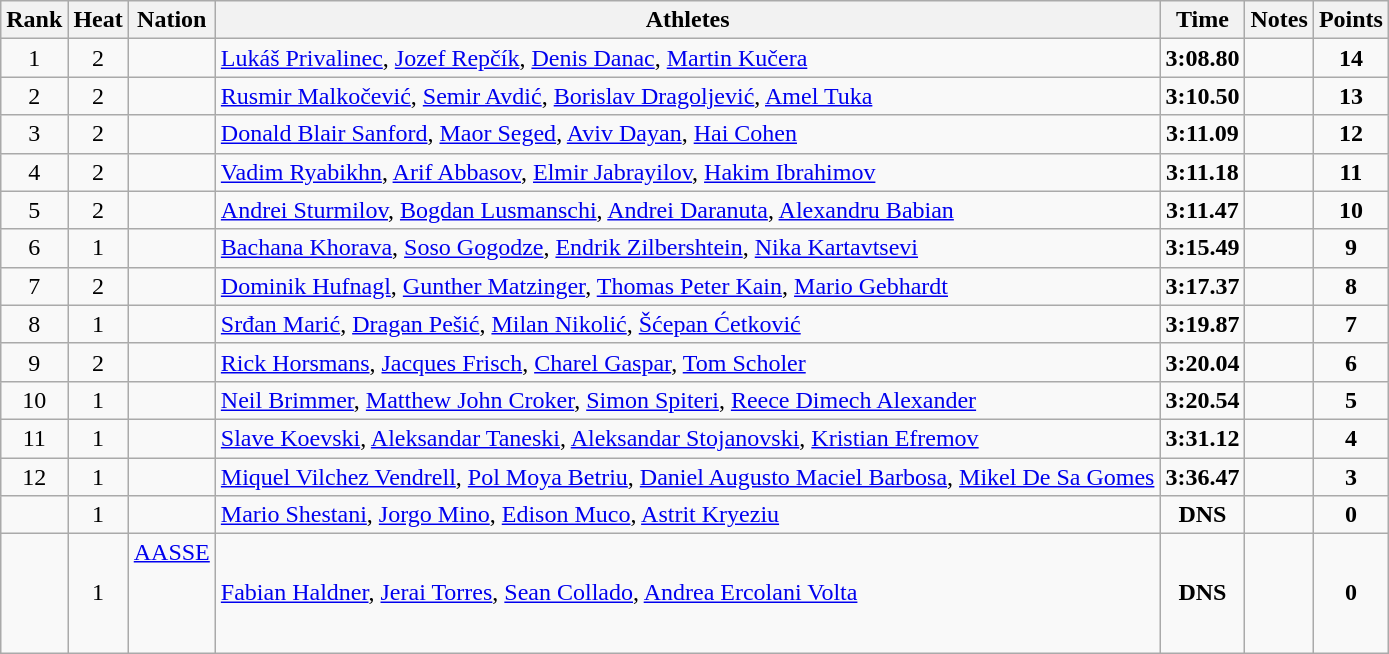<table class="wikitable sortable" style="text-align:center">
<tr>
<th>Rank</th>
<th>Heat</th>
<th>Nation</th>
<th>Athletes</th>
<th>Time</th>
<th>Notes</th>
<th>Points</th>
</tr>
<tr>
<td>1</td>
<td>2</td>
<td align=left></td>
<td align=left><a href='#'>Lukáš Privalinec</a>, <a href='#'>Jozef Repčík</a>, <a href='#'>Denis Danac</a>, <a href='#'>Martin Kučera</a></td>
<td><strong>3:08.80</strong></td>
<td></td>
<td><strong>14</strong></td>
</tr>
<tr>
<td>2</td>
<td>2</td>
<td align=left></td>
<td align=left><a href='#'>Rusmir Malkočević</a>, <a href='#'>Semir Avdić</a>, <a href='#'>Borislav Dragoljević</a>, <a href='#'>Amel Tuka</a></td>
<td><strong>3:10.50</strong></td>
<td></td>
<td><strong>13</strong></td>
</tr>
<tr>
<td>3</td>
<td>2</td>
<td align=left></td>
<td align=left><a href='#'>Donald Blair Sanford</a>, <a href='#'>Maor Seged</a>, <a href='#'>Aviv Dayan</a>, <a href='#'>Hai Cohen</a></td>
<td><strong>3:11.09</strong></td>
<td></td>
<td><strong>12</strong></td>
</tr>
<tr>
<td>4</td>
<td>2</td>
<td align=left></td>
<td align=left><a href='#'>Vadim Ryabikhn</a>, <a href='#'>Arif Abbasov</a>, <a href='#'>Elmir Jabrayilov</a>, <a href='#'>Hakim Ibrahimov</a></td>
<td><strong>3:11.18</strong></td>
<td></td>
<td><strong>11</strong></td>
</tr>
<tr>
<td>5</td>
<td>2</td>
<td align=left></td>
<td align=left><a href='#'>Andrei Sturmilov</a>, <a href='#'>Bogdan Lusmanschi</a>, <a href='#'>Andrei Daranuta</a>, <a href='#'>Alexandru Babian</a></td>
<td><strong>3:11.47</strong></td>
<td></td>
<td><strong>10</strong></td>
</tr>
<tr>
<td>6</td>
<td>1</td>
<td align=left></td>
<td align=left><a href='#'>Bachana Khorava</a>, <a href='#'>Soso Gogodze</a>, <a href='#'>Endrik Zilbershtein</a>, <a href='#'>Nika Kartavtsevi</a></td>
<td><strong>3:15.49</strong></td>
<td></td>
<td><strong>9</strong></td>
</tr>
<tr>
<td>7</td>
<td>2</td>
<td align=left></td>
<td align=left><a href='#'>Dominik Hufnagl</a>, <a href='#'>Gunther Matzinger</a>, <a href='#'>Thomas Peter Kain</a>, <a href='#'>Mario Gebhardt</a></td>
<td><strong>3:17.37</strong></td>
<td></td>
<td><strong>8</strong></td>
</tr>
<tr>
<td>8</td>
<td>1</td>
<td align=left></td>
<td align=left><a href='#'>Srđan Marić</a>, <a href='#'>Dragan Pešić</a>, <a href='#'>Milan Nikolić</a>, <a href='#'>Šćepan Ćetković</a></td>
<td><strong>3:19.87</strong></td>
<td></td>
<td><strong>7</strong></td>
</tr>
<tr>
<td>9</td>
<td>2</td>
<td align=left></td>
<td align=left><a href='#'>Rick Horsmans</a>, <a href='#'>Jacques Frisch</a>, <a href='#'>Charel Gaspar</a>, <a href='#'>Tom Scholer</a></td>
<td><strong>3:20.04</strong></td>
<td></td>
<td><strong>6</strong></td>
</tr>
<tr>
<td>10</td>
<td>1</td>
<td align=left></td>
<td align=left><a href='#'>Neil Brimmer</a>, <a href='#'>Matthew John Croker</a>, <a href='#'>Simon Spiteri</a>, <a href='#'>Reece Dimech Alexander</a></td>
<td><strong>3:20.54</strong></td>
<td></td>
<td><strong>5</strong></td>
</tr>
<tr>
<td>11</td>
<td>1</td>
<td align=left></td>
<td align=left><a href='#'>Slave Koevski</a>, <a href='#'>Aleksandar Taneski</a>, <a href='#'>Aleksandar Stojanovski</a>, <a href='#'>Kristian Efremov</a></td>
<td><strong>3:31.12</strong></td>
<td></td>
<td><strong>4</strong></td>
</tr>
<tr>
<td>12</td>
<td>1</td>
<td align=left></td>
<td align=left><a href='#'>Miquel Vilchez Vendrell</a>, <a href='#'>Pol Moya Betriu</a>, <a href='#'>Daniel Augusto Maciel Barbosa</a>, <a href='#'>Mikel De Sa Gomes</a></td>
<td><strong>3:36.47</strong></td>
<td></td>
<td><strong>3</strong></td>
</tr>
<tr>
<td></td>
<td>1</td>
<td align=left></td>
<td align=left><a href='#'>Mario Shestani</a>, <a href='#'>Jorgo Mino</a>, <a href='#'>Edison Muco</a>, <a href='#'>Astrit Kryeziu</a></td>
<td><strong>DNS</strong></td>
<td></td>
<td><strong>0</strong></td>
</tr>
<tr>
<td></td>
<td>1</td>
<td align=left> <a href='#'>AASSE</a> <br><br> <br><br></td>
<td align=left><a href='#'>Fabian Haldner</a>, <a href='#'>Jerai Torres</a>, <a href='#'>Sean Collado</a>, <a href='#'>Andrea Ercolani Volta</a></td>
<td><strong>DNS </strong></td>
<td></td>
<td><strong>0</strong></td>
</tr>
</table>
